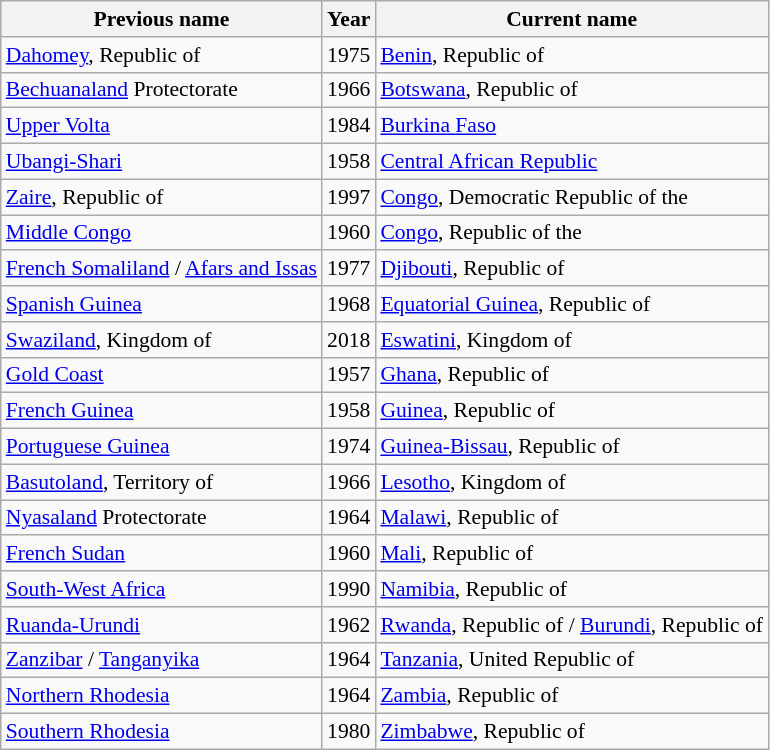<table class="wikitable sortable" style="font-size: 90%">
<tr>
<th>Previous name</th>
<th>Year</th>
<th>Current name</th>
</tr>
<tr>
<td><a href='#'>Dahomey</a>, Republic of</td>
<td>1975</td>
<td><a href='#'>Benin</a>, Republic of</td>
</tr>
<tr>
<td><a href='#'>Bechuanaland</a> Protectorate</td>
<td>1966</td>
<td><a href='#'>Botswana</a>, Republic of</td>
</tr>
<tr>
<td><a href='#'>Upper Volta</a></td>
<td>1984</td>
<td><a href='#'>Burkina Faso</a></td>
</tr>
<tr>
<td><a href='#'>Ubangi-Shari</a></td>
<td>1958</td>
<td><a href='#'>Central African Republic</a></td>
</tr>
<tr>
<td><a href='#'>Zaire</a>, Republic of</td>
<td>1997</td>
<td><a href='#'>Congo</a>, Democratic Republic of the</td>
</tr>
<tr>
<td><a href='#'>Middle Congo</a></td>
<td>1960</td>
<td><a href='#'>Congo</a>, Republic of the</td>
</tr>
<tr>
<td><a href='#'>French Somaliland</a> / <a href='#'>Afars and Issas</a></td>
<td>1977</td>
<td><a href='#'>Djibouti</a>, Republic of</td>
</tr>
<tr>
<td><a href='#'>Spanish Guinea</a></td>
<td>1968</td>
<td><a href='#'>Equatorial Guinea</a>, Republic of</td>
</tr>
<tr>
<td><a href='#'>Swaziland</a>, Kingdom of</td>
<td>2018</td>
<td><a href='#'>Eswatini</a>, Kingdom of</td>
</tr>
<tr>
<td><a href='#'>Gold Coast</a></td>
<td>1957</td>
<td><a href='#'>Ghana</a>, Republic of</td>
</tr>
<tr>
<td><a href='#'>French Guinea</a></td>
<td>1958</td>
<td><a href='#'>Guinea</a>, Republic of</td>
</tr>
<tr>
<td><a href='#'>Portuguese Guinea</a></td>
<td>1974</td>
<td><a href='#'>Guinea-Bissau</a>, Republic of</td>
</tr>
<tr>
<td><a href='#'>Basutoland</a>, Territory of</td>
<td>1966</td>
<td><a href='#'>Lesotho</a>, Kingdom of</td>
</tr>
<tr>
<td><a href='#'>Nyasaland</a> Protectorate</td>
<td>1964</td>
<td><a href='#'>Malawi</a>, Republic of</td>
</tr>
<tr>
<td><a href='#'>French Sudan</a></td>
<td>1960</td>
<td><a href='#'>Mali</a>, Republic of</td>
</tr>
<tr>
<td><a href='#'>South-West Africa</a></td>
<td>1990</td>
<td><a href='#'>Namibia</a>, Republic of</td>
</tr>
<tr>
<td><a href='#'>Ruanda-Urundi</a></td>
<td>1962</td>
<td><a href='#'>Rwanda</a>, Republic of / <a href='#'>Burundi</a>, Republic of</td>
</tr>
<tr>
<td><a href='#'>Zanzibar</a> / <a href='#'>Tanganyika</a></td>
<td>1964</td>
<td><a href='#'>Tanzania</a>, United Republic of</td>
</tr>
<tr>
<td><a href='#'>Northern Rhodesia</a></td>
<td>1964</td>
<td><a href='#'>Zambia</a>, Republic of</td>
</tr>
<tr>
<td><a href='#'>Southern Rhodesia</a></td>
<td>1980</td>
<td><a href='#'>Zimbabwe</a>, Republic of</td>
</tr>
</table>
